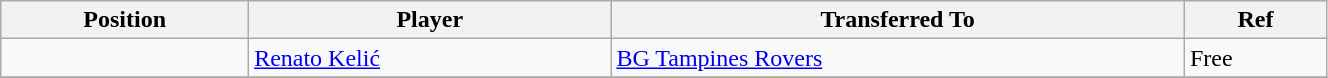<table class="wikitable sortable" style="width:70%; text-align:center; font-size:100%; text-align:left;">
<tr>
<th>Position</th>
<th>Player</th>
<th>Transferred To</th>
<th>Ref</th>
</tr>
<tr>
<td></td>
<td> <a href='#'>Renato Kelić</a></td>
<td> <a href='#'>BG Tampines Rovers</a></td>
<td>Free</td>
</tr>
<tr>
</tr>
</table>
